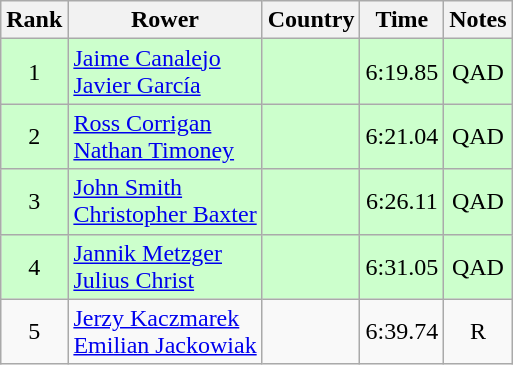<table class="wikitable" style="text-align:center">
<tr>
<th>Rank</th>
<th>Rower</th>
<th>Country</th>
<th>Time</th>
<th>Notes</th>
</tr>
<tr bgcolor=ccffcc>
<td>1</td>
<td align="left"><a href='#'>Jaime Canalejo</a><br><a href='#'>Javier García</a></td>
<td align="left"></td>
<td>6:19.85</td>
<td>QAD</td>
</tr>
<tr bgcolor=ccffcc>
<td>2</td>
<td align="left"><a href='#'>Ross Corrigan</a><br><a href='#'>Nathan Timoney</a></td>
<td align="left"></td>
<td>6:21.04</td>
<td>QAD</td>
</tr>
<tr bgcolor=ccffcc>
<td>3</td>
<td align="left"><a href='#'>John Smith</a><br><a href='#'>Christopher Baxter</a></td>
<td align="left"></td>
<td>6:26.11</td>
<td>QAD</td>
</tr>
<tr bgcolor=ccffcc>
<td>4</td>
<td align="left"><a href='#'>Jannik Metzger</a><br><a href='#'>Julius Christ</a></td>
<td align="left"></td>
<td>6:31.05</td>
<td>QAD</td>
</tr>
<tr>
<td>5</td>
<td align="left"><a href='#'>Jerzy Kaczmarek</a><br><a href='#'>Emilian Jackowiak</a></td>
<td align="left"></td>
<td>6:39.74</td>
<td>R</td>
</tr>
</table>
